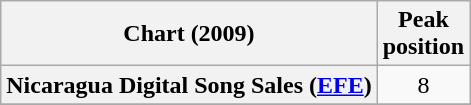<table class="wikitable sortable plainrowheaders" style="text-align:center;">
<tr>
<th scope="col">Chart (2009)</th>
<th scope="col">Peak<br>position</th>
</tr>
<tr>
<th scope="row">Nicaragua Digital Song Sales (<a href='#'>EFE</a>)</th>
<td>8</td>
</tr>
<tr>
</tr>
</table>
